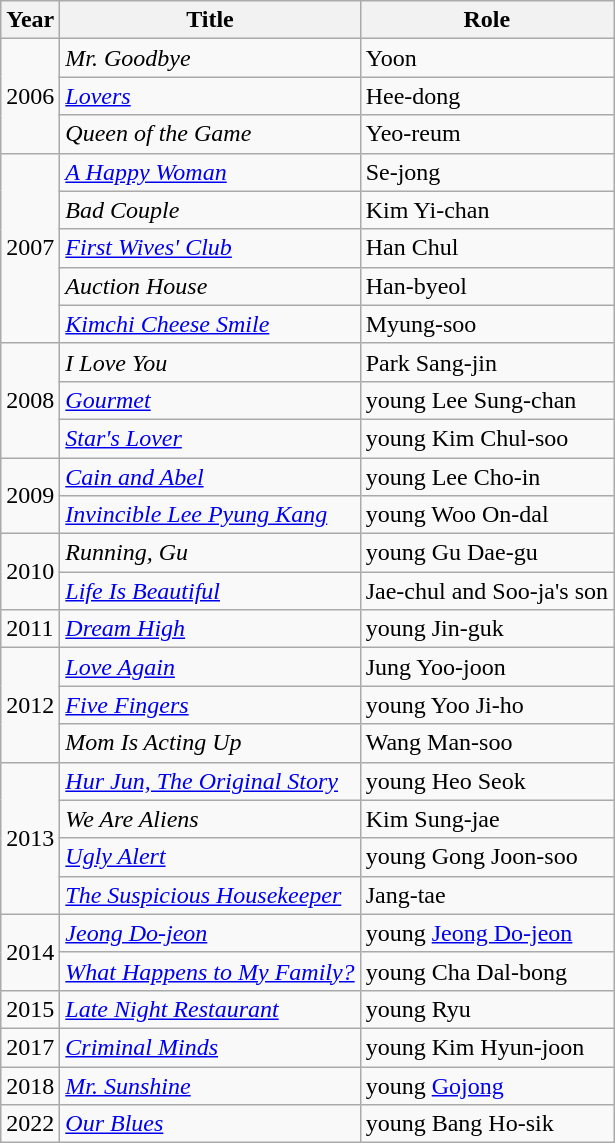<table class="wikitable">
<tr>
<th>Year</th>
<th>Title</th>
<th>Role</th>
</tr>
<tr>
<td rowspan=3>2006</td>
<td><em>Mr. Goodbye</em></td>
<td>Yoon</td>
</tr>
<tr>
<td><em><a href='#'>Lovers</a></em></td>
<td>Hee-dong</td>
</tr>
<tr>
<td><em>Queen of the Game</em></td>
<td>Yeo-reum</td>
</tr>
<tr>
<td rowspan=5>2007</td>
<td><em><a href='#'>A Happy Woman</a></em></td>
<td>Se-jong</td>
</tr>
<tr>
<td><em>Bad Couple</em></td>
<td>Kim Yi-chan</td>
</tr>
<tr>
<td><em><a href='#'>First Wives' Club</a></em></td>
<td>Han Chul</td>
</tr>
<tr>
<td><em>Auction House</em></td>
<td>Han-byeol</td>
</tr>
<tr>
<td><em><a href='#'>Kimchi Cheese Smile</a></em></td>
<td>Myung-soo</td>
</tr>
<tr>
<td rowspan=3>2008</td>
<td><em>I Love You</em></td>
<td>Park Sang-jin</td>
</tr>
<tr>
<td><em><a href='#'>Gourmet</a></em></td>
<td>young Lee Sung-chan</td>
</tr>
<tr>
<td><em><a href='#'>Star's Lover</a></em></td>
<td>young Kim Chul-soo</td>
</tr>
<tr>
<td rowspan=2>2009</td>
<td><em><a href='#'>Cain and Abel</a></em></td>
<td>young Lee Cho-in</td>
</tr>
<tr>
<td><em><a href='#'>Invincible Lee Pyung Kang</a></em></td>
<td>young Woo On-dal</td>
</tr>
<tr>
<td rowspan=2>2010</td>
<td><em>Running, Gu</em></td>
<td>young Gu Dae-gu</td>
</tr>
<tr>
<td><em><a href='#'>Life Is Beautiful</a></em></td>
<td>Jae-chul and Soo-ja's son</td>
</tr>
<tr>
<td>2011</td>
<td><em><a href='#'>Dream High</a></em></td>
<td>young Jin-guk</td>
</tr>
<tr>
<td rowspan=3>2012</td>
<td><em><a href='#'>Love Again</a></em></td>
<td>Jung Yoo-joon</td>
</tr>
<tr>
<td><em><a href='#'>Five Fingers</a></em></td>
<td>young Yoo Ji-ho</td>
</tr>
<tr>
<td><em>Mom Is Acting Up</em></td>
<td>Wang Man-soo</td>
</tr>
<tr>
<td rowspan=4>2013</td>
<td><em><a href='#'>Hur Jun, The Original Story</a></em></td>
<td>young Heo Seok</td>
</tr>
<tr>
<td><em>We Are Aliens</em></td>
<td>Kim Sung-jae</td>
</tr>
<tr>
<td><em><a href='#'>Ugly Alert</a></em></td>
<td>young Gong Joon-soo</td>
</tr>
<tr>
<td><em><a href='#'>The Suspicious Housekeeper</a></em></td>
<td>Jang-tae</td>
</tr>
<tr>
<td rowspan=2>2014</td>
<td><em><a href='#'>Jeong Do-jeon</a></em></td>
<td>young <a href='#'>Jeong Do-jeon</a></td>
</tr>
<tr>
<td><em><a href='#'>What Happens to My Family?</a></em></td>
<td>young Cha Dal-bong</td>
</tr>
<tr>
<td>2015</td>
<td><em><a href='#'>Late Night Restaurant</a></em></td>
<td>young Ryu</td>
</tr>
<tr>
<td>2017</td>
<td><em><a href='#'>Criminal Minds</a></em></td>
<td>young Kim Hyun-joon</td>
</tr>
<tr>
<td>2018</td>
<td><em><a href='#'>Mr. Sunshine</a></em></td>
<td>young <a href='#'>Gojong</a></td>
</tr>
<tr>
<td>2022</td>
<td><em><a href='#'>Our Blues</a></em></td>
<td>young Bang Ho-sik</td>
</tr>
</table>
